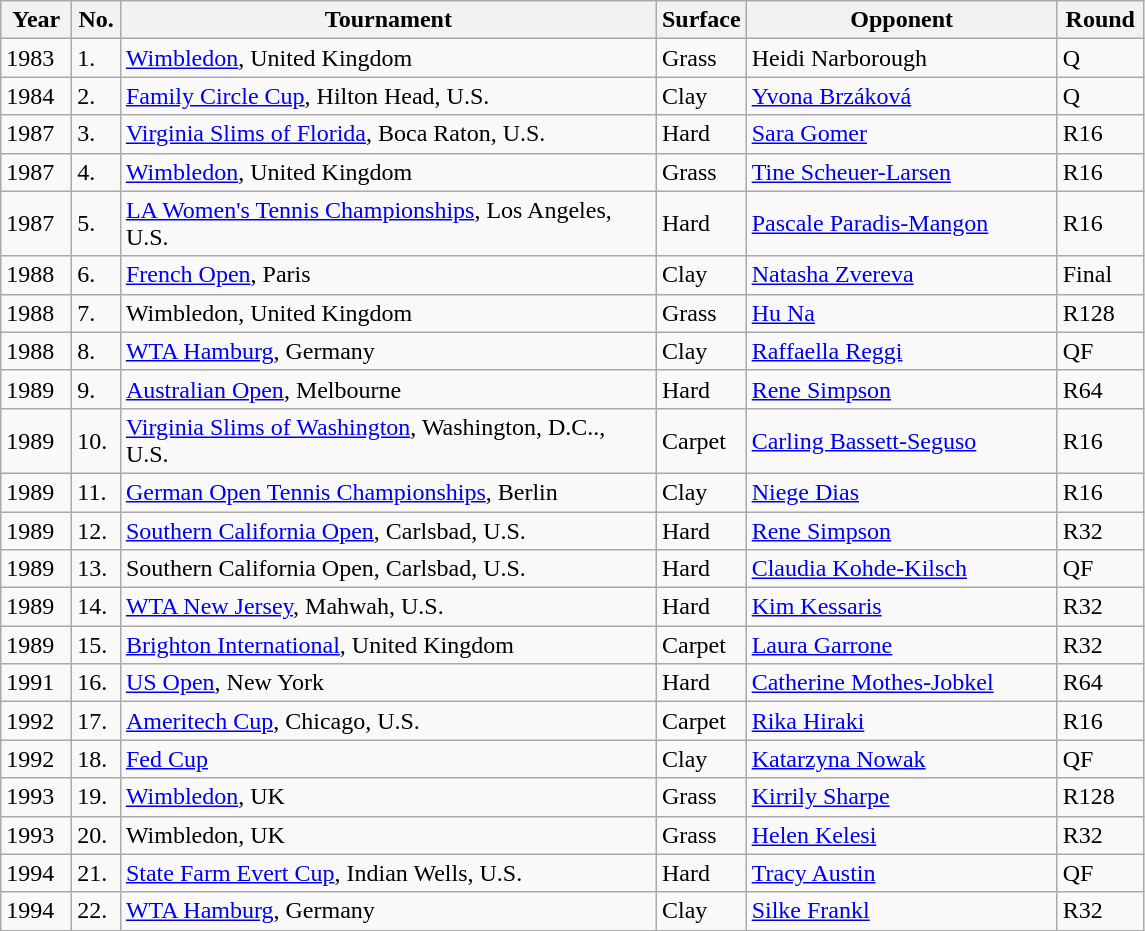<table class="wikitable">
<tr>
<th style="width:40px">Year</th>
<th style="width:25px">No.</th>
<th style="width:350px">Tournament</th>
<th style="width:50px">Surface</th>
<th style="width:200px">Opponent</th>
<th style="width:50px">Round</th>
</tr>
<tr>
<td>1983</td>
<td>1.</td>
<td><a href='#'>Wimbledon</a>, United Kingdom</td>
<td>Grass</td>
<td> Heidi Narborough</td>
<td>Q</td>
</tr>
<tr>
<td>1984</td>
<td>2.</td>
<td><a href='#'>Family Circle Cup</a>, Hilton Head, U.S.</td>
<td>Clay</td>
<td> <a href='#'>Yvona Brzáková</a></td>
<td>Q</td>
</tr>
<tr>
<td>1987</td>
<td>3.</td>
<td><a href='#'>Virginia Slims of Florida</a>, Boca Raton, U.S.</td>
<td>Hard</td>
<td> <a href='#'>Sara Gomer</a></td>
<td>R16</td>
</tr>
<tr>
<td>1987</td>
<td>4.</td>
<td><a href='#'>Wimbledon</a>, United Kingdom</td>
<td>Grass</td>
<td> <a href='#'>Tine Scheuer-Larsen</a></td>
<td>R16</td>
</tr>
<tr>
<td>1987</td>
<td>5.</td>
<td><a href='#'>LA Women's Tennis Championships</a>, Los Angeles, U.S.</td>
<td>Hard</td>
<td> <a href='#'>Pascale Paradis-Mangon</a></td>
<td>R16</td>
</tr>
<tr>
<td>1988</td>
<td>6.</td>
<td><a href='#'>French Open</a>, Paris</td>
<td>Clay</td>
<td> <a href='#'>Natasha Zvereva</a></td>
<td>Final</td>
</tr>
<tr>
<td>1988</td>
<td>7.</td>
<td>Wimbledon, United Kingdom</td>
<td>Grass</td>
<td> <a href='#'>Hu Na</a></td>
<td>R128</td>
</tr>
<tr>
<td>1988</td>
<td>8.</td>
<td><a href='#'>WTA Hamburg</a>, Germany</td>
<td>Clay</td>
<td> <a href='#'>Raffaella Reggi</a></td>
<td>QF</td>
</tr>
<tr>
<td>1989</td>
<td>9.</td>
<td><a href='#'>Australian Open</a>, Melbourne</td>
<td>Hard</td>
<td> <a href='#'>Rene Simpson</a></td>
<td>R64</td>
</tr>
<tr>
<td>1989</td>
<td>10.</td>
<td><a href='#'>Virginia Slims of Washington</a>, Washington, D.C.., U.S.</td>
<td>Carpet</td>
<td> <a href='#'>Carling Bassett-Seguso</a></td>
<td>R16</td>
</tr>
<tr>
<td>1989</td>
<td>11.</td>
<td><a href='#'>German Open Tennis Championships</a>, Berlin</td>
<td>Clay</td>
<td> <a href='#'>Niege Dias</a></td>
<td>R16</td>
</tr>
<tr>
<td>1989</td>
<td>12.</td>
<td><a href='#'>Southern California Open</a>, Carlsbad, U.S.</td>
<td>Hard</td>
<td> <a href='#'>Rene Simpson</a></td>
<td>R32</td>
</tr>
<tr>
<td>1989</td>
<td>13.</td>
<td>Southern California Open, Carlsbad, U.S.</td>
<td>Hard</td>
<td> <a href='#'>Claudia Kohde-Kilsch</a></td>
<td>QF</td>
</tr>
<tr>
<td>1989</td>
<td>14.</td>
<td><a href='#'>WTA New Jersey</a>, Mahwah, U.S.</td>
<td>Hard</td>
<td> <a href='#'>Kim Kessaris</a></td>
<td>R32</td>
</tr>
<tr>
<td>1989</td>
<td>15.</td>
<td><a href='#'>Brighton International</a>, United Kingdom</td>
<td>Carpet</td>
<td> <a href='#'>Laura Garrone</a></td>
<td>R32</td>
</tr>
<tr>
<td>1991</td>
<td>16.</td>
<td><a href='#'>US Open</a>, New York</td>
<td>Hard</td>
<td> <a href='#'>Catherine Mothes-Jobkel</a></td>
<td>R64</td>
</tr>
<tr>
<td>1992</td>
<td>17.</td>
<td><a href='#'>Ameritech Cup</a>, Chicago, U.S.</td>
<td>Carpet</td>
<td> <a href='#'>Rika Hiraki</a></td>
<td>R16</td>
</tr>
<tr>
<td>1992</td>
<td>18.</td>
<td><a href='#'>Fed Cup</a></td>
<td>Clay</td>
<td> <a href='#'>Katarzyna Nowak</a></td>
<td>QF</td>
</tr>
<tr>
<td>1993</td>
<td>19.</td>
<td><a href='#'>Wimbledon</a>, UK</td>
<td>Grass</td>
<td> <a href='#'>Kirrily Sharpe</a></td>
<td>R128</td>
</tr>
<tr>
<td>1993</td>
<td>20.</td>
<td>Wimbledon, UK</td>
<td>Grass</td>
<td> <a href='#'>Helen Kelesi</a></td>
<td>R32</td>
</tr>
<tr>
<td>1994</td>
<td>21.</td>
<td><a href='#'>State Farm Evert Cup</a>, Indian Wells, U.S.</td>
<td>Hard</td>
<td> <a href='#'>Tracy Austin</a></td>
<td>QF</td>
</tr>
<tr>
<td>1994</td>
<td>22.</td>
<td><a href='#'>WTA Hamburg</a>, Germany</td>
<td>Clay</td>
<td> <a href='#'>Silke Frankl</a></td>
<td>R32</td>
</tr>
</table>
